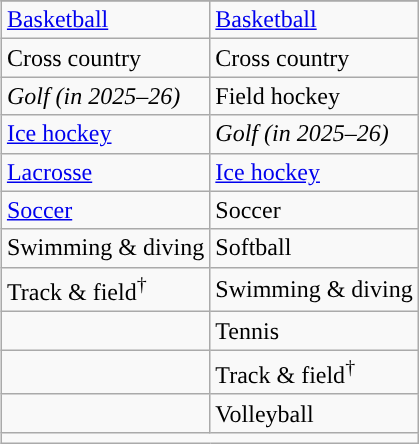<table class="wikitable" style="float:right; clear:right; margin:0 0 1em 1em;">
<tr>
</tr>
<tr>
<td><a href='#'>Basketball</a></td>
<td><a href='#'>Basketball</a></td>
</tr>
<tr>
<td>Cross country</td>
<td>Cross country</td>
</tr>
<tr>
<td><em>Golf (in 2025–26)</em></td>
<td>Field hockey</td>
</tr>
<tr>
<td><a href='#'>Ice hockey</a></td>
<td><em>Golf (in 2025–26)</em></td>
</tr>
<tr>
<td><a href='#'>Lacrosse</a></td>
<td><a href='#'>Ice hockey</a></td>
</tr>
<tr>
<td><a href='#'>Soccer</a></td>
<td>Soccer</td>
</tr>
<tr>
<td>Swimming & diving</td>
<td>Softball</td>
</tr>
<tr>
<td>Track & field<sup>†</sup></td>
<td>Swimming & diving</td>
</tr>
<tr>
<td></td>
<td>Tennis</td>
</tr>
<tr>
<td></td>
<td>Track & field<sup>†</sup></td>
</tr>
<tr>
<td></td>
<td>Volleyball</td>
</tr>
<tr>
<td colspan="2"></td>
</tr>
</table>
